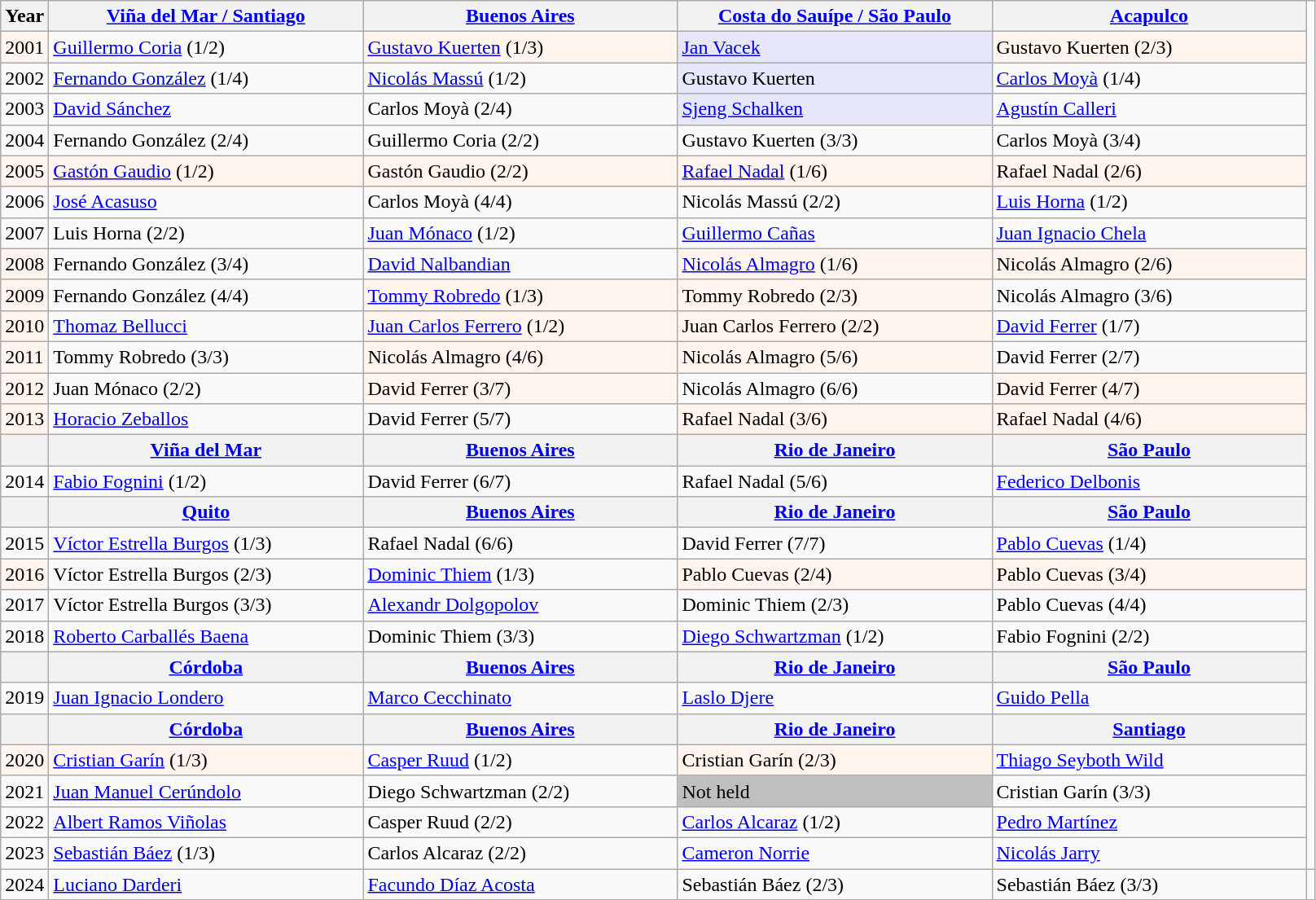<table class="wikitable">
<tr>
<th>Year</th>
<th width=250><a href='#'>Viña del Mar / Santiago</a></th>
<th width=250><a href='#'>Buenos Aires</a></th>
<th width=250><a href='#'>Costa do Sauípe / São Paulo</a></th>
<th width=250><a href='#'>Acapulco</a></th>
</tr>
<tr>
<td style="background: #FFF5EE">2001</td>
<td> <a href='#'>Guillermo Coria</a> (1/2)</td>
<td style="background: #FFF5EE"> <a href='#'>Gustavo Kuerten</a> (1/3)</td>
<td style="background: #E6E7FA"> <a href='#'>Jan Vacek</a></td>
<td style="background: #FFF5EE"> Gustavo Kuerten (2/3)</td>
</tr>
<tr>
<td>2002</td>
<td> <a href='#'>Fernando González</a> (1/4)</td>
<td> <a href='#'>Nicolás Massú</a> (1/2)</td>
<td style="background: #E6E7FA"> Gustavo Kuerten</td>
<td> <a href='#'>Carlos Moyà</a> (1/4)</td>
</tr>
<tr>
<td>2003</td>
<td> <a href='#'>David Sánchez</a></td>
<td> Carlos Moyà (2/4)</td>
<td style="background: #E6E7FA"> <a href='#'>Sjeng Schalken</a></td>
<td> <a href='#'>Agustín Calleri</a></td>
</tr>
<tr>
<td>2004</td>
<td> Fernando González (2/4)</td>
<td> Guillermo Coria (2/2)</td>
<td> Gustavo Kuerten (3/3)</td>
<td> Carlos Moyà (3/4)</td>
</tr>
<tr>
<td style="background: #FFF5EE">2005</td>
<td style="background: #FFF5EE"> <a href='#'>Gastón Gaudio</a> (1/2)</td>
<td style="background: #FFF5EE"> Gastón Gaudio (2/2)</td>
<td style="background: #FFF5EE"> <a href='#'>Rafael Nadal</a> (1/6)</td>
<td style="background: #FFF5EE"> Rafael Nadal (2/6)</td>
</tr>
<tr>
<td>2006</td>
<td> <a href='#'>José Acasuso</a></td>
<td> Carlos Moyà (4/4)</td>
<td> Nicolás Massú (2/2)</td>
<td> <a href='#'>Luis Horna</a> (1/2)</td>
</tr>
<tr>
<td>2007</td>
<td> Luis Horna (2/2)</td>
<td> <a href='#'>Juan Mónaco</a> (1/2)</td>
<td> <a href='#'>Guillermo Cañas</a></td>
<td> <a href='#'>Juan Ignacio Chela</a></td>
</tr>
<tr>
<td style="background: #FFF5EE">2008</td>
<td> Fernando González (3/4)</td>
<td> <a href='#'>David Nalbandian</a></td>
<td style="background: #FFF5EE"> <a href='#'>Nicolás Almagro</a> (1/6)</td>
<td style="background: #FFF5EE"> Nicolás Almagro (2/6)</td>
</tr>
<tr>
<td style="background: #FFF5EE">2009</td>
<td> Fernando González (4/4)</td>
<td style="background: #FFF5EE"> <a href='#'>Tommy Robredo</a> (1/3)</td>
<td style="background: #FFF5EE"> Tommy Robredo (2/3)</td>
<td> Nicolás Almagro (3/6)</td>
</tr>
<tr>
<td style="background: #FFF5EE">2010</td>
<td> <a href='#'>Thomaz Bellucci</a></td>
<td style="background: #FFF5EE"> <a href='#'>Juan Carlos Ferrero</a> (1/2)</td>
<td style="background: #FFF5EE"> Juan Carlos Ferrero (2/2)</td>
<td> <a href='#'>David Ferrer</a> (1/7)</td>
</tr>
<tr>
<td style="background: #FFF5EE">2011</td>
<td> Tommy Robredo (3/3)</td>
<td style="background: #FFF5EE"> Nicolás Almagro (4/6)</td>
<td style="background: #FFF5EE"> Nicolás Almagro (5/6)</td>
<td> David Ferrer (2/7)</td>
</tr>
<tr>
<td style="background: #FFF5EE">2012</td>
<td> Juan Mónaco (2/2)</td>
<td style="background: #FFF5EE"> David Ferrer (3/7)</td>
<td> Nicolás Almagro (6/6)</td>
<td style="background: #FFF5EE"> David Ferrer (4/7)</td>
</tr>
<tr>
<td style="background: #FFF5EE">2013</td>
<td> <a href='#'>Horacio Zeballos</a></td>
<td> David Ferrer (5/7)</td>
<td style="background: #FFF5EE"> Rafael Nadal (3/6)</td>
<td style="background: #FFF5EE"> Rafael Nadal (4/6)</td>
</tr>
<tr>
<th></th>
<th width=250><a href='#'>Viña del Mar</a></th>
<th width=250><a href='#'>Buenos Aires</a></th>
<th width=250><a href='#'>Rio de Janeiro</a></th>
<th width=250><a href='#'>São Paulo</a></th>
</tr>
<tr>
<td>2014</td>
<td> <a href='#'>Fabio Fognini</a> (1/2)</td>
<td> David Ferrer (6/7)</td>
<td> Rafael Nadal (5/6)</td>
<td> <a href='#'>Federico Delbonis</a></td>
</tr>
<tr>
<th></th>
<th width=250><a href='#'>Quito</a></th>
<th width=250><a href='#'>Buenos Aires</a></th>
<th width=250><a href='#'>Rio de Janeiro</a></th>
<th width=250><a href='#'>São Paulo</a></th>
</tr>
<tr>
<td>2015</td>
<td> <a href='#'>Víctor Estrella Burgos</a> (1/3)</td>
<td> Rafael Nadal (6/6)</td>
<td> David Ferrer (7/7)</td>
<td> <a href='#'>Pablo Cuevas</a> (1/4)</td>
</tr>
<tr>
<td style="background: #FFF5EE">2016</td>
<td> Víctor Estrella Burgos (2/3)</td>
<td> <a href='#'>Dominic Thiem</a> (1/3)</td>
<td style="background: #FFF5EE"> Pablo Cuevas (2/4)</td>
<td style="background: #FFF5EE"> Pablo Cuevas (3/4)</td>
</tr>
<tr>
<td>2017</td>
<td> Víctor Estrella Burgos (3/3)</td>
<td> <a href='#'>Alexandr Dolgopolov</a></td>
<td> Dominic Thiem (2/3)</td>
<td> Pablo Cuevas (4/4)</td>
</tr>
<tr>
<td>2018</td>
<td> <a href='#'>Roberto Carballés Baena</a></td>
<td> Dominic Thiem (3/3)</td>
<td> <a href='#'>Diego Schwartzman</a> (1/2)</td>
<td> Fabio Fognini (2/2)</td>
</tr>
<tr>
<th></th>
<th width=250><a href='#'>Córdoba</a></th>
<th width=250><a href='#'>Buenos Aires</a></th>
<th width=250><a href='#'>Rio de Janeiro</a></th>
<th width=250><a href='#'>São Paulo</a></th>
</tr>
<tr>
<td>2019</td>
<td> <a href='#'>Juan Ignacio Londero</a></td>
<td> <a href='#'>Marco Cecchinato</a></td>
<td> <a href='#'>Laslo Djere</a></td>
<td> <a href='#'>Guido Pella</a></td>
</tr>
<tr>
<th></th>
<th width=250><a href='#'>Córdoba</a></th>
<th width=250><a href='#'>Buenos Aires</a></th>
<th width=250><a href='#'>Rio de Janeiro</a></th>
<th width=250><a href='#'>Santiago</a></th>
</tr>
<tr>
<td style="background: #FFF5EE">2020</td>
<td style="background: #FFF5EE"> <a href='#'>Cristian Garín</a> (1/3)</td>
<td> <a href='#'>Casper Ruud</a> (1/2)</td>
<td style="background: #FFF5EE"> Cristian Garín (2/3)</td>
<td> <a href='#'>Thiago Seyboth Wild</a></td>
</tr>
<tr>
<td>2021</td>
<td> <a href='#'>Juan Manuel Cerúndolo</a></td>
<td> Diego Schwartzman (2/2)</td>
<td style="background: #bfbfbf">Not held</td>
<td> Cristian Garín (3/3)</td>
</tr>
<tr>
<td>2022</td>
<td> <a href='#'>Albert Ramos Viñolas</a></td>
<td> Casper Ruud (2/2)</td>
<td> <a href='#'>Carlos Alcaraz</a> (1/2)</td>
<td> <a href='#'>Pedro Martínez</a></td>
</tr>
<tr>
<td>2023</td>
<td> <a href='#'>Sebastián Báez</a> (1/3)</td>
<td> Carlos Alcaraz (2/2)</td>
<td> <a href='#'>Cameron Norrie</a></td>
<td> <a href='#'>Nicolás Jarry</a></td>
</tr>
<tr>
<td>2024</td>
<td> <a href='#'>Luciano Darderi</a></td>
<td> <a href='#'>Facundo Díaz Acosta</a></td>
<td> Sebastián Báez (2/3)</td>
<td> Sebastián Báez (3/3)</td>
<td></td>
</tr>
</table>
